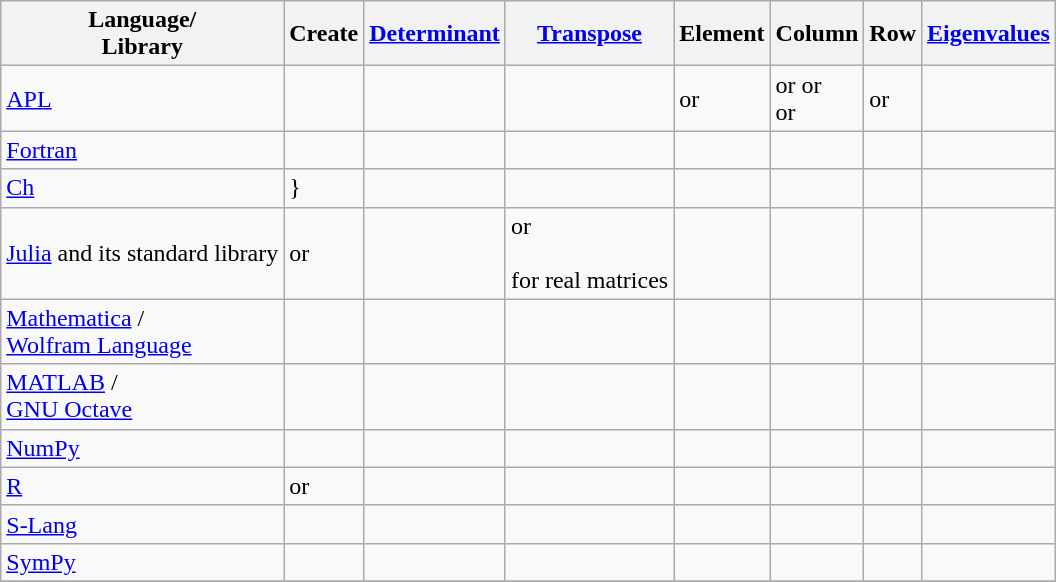<table class="wikitable" style="white-space:nowrap;">
<tr>
<th scope="col">Language/<br>Library</th>
<th scope="col">Create</th>
<th scope="col"><a href='#'>Determinant</a></th>
<th scope="col"><a href='#'>Transpose</a></th>
<th scope="col">Element</th>
<th scope="col">Column</th>
<th scope="col">Row</th>
<th scope="col"><a href='#'>Eigenvalues</a></th>
</tr>
<tr>
<td><a href='#'>APL</a></td>
<td></td>
<td></td>
<td></td>
<td> or </td>
<td> or  or<br> or </td>
<td> or </td>
<td></td>
</tr>
<tr>
<td><a href='#'>Fortran</a></td>
<td></td>
<td></td>
<td></td>
<td></td>
<td></td>
<td></td>
<td></td>
</tr>
<tr>
<td><a href='#'>Ch</a></td>
<td>}</td>
<td></td>
<td></td>
<td></td>
<td></td>
<td></td>
<td></td>
</tr>
<tr>
<td><a href='#'>Julia</a> and its standard library<br> </td>
<td> or<br></td>
<td></td>
<td> or<br><br> for real matrices</td>
<td></td>
<td></td>
<td></td>
<td></td>
</tr>
<tr>
<td><a href='#'>Mathematica</a> /<br><a href='#'>Wolfram Language</a></td>
<td></td>
<td></td>
<td></td>
<td></td>
<td></td>
<td></td>
<td></td>
</tr>
<tr>
<td><a href='#'>MATLAB</a> /<br><a href='#'>GNU Octave</a></td>
<td></td>
<td></td>
<td></td>
<td></td>
<td></td>
<td></td>
<td></td>
</tr>
<tr>
<td><a href='#'>NumPy</a></td>
<td></td>
<td></td>
<td></td>
<td></td>
<td></td>
<td></td>
<td></td>
</tr>
<tr>
<td><a href='#'>R</a></td>
<td> or </td>
<td></td>
<td></td>
<td></td>
<td></td>
<td></td>
<td></td>
</tr>
<tr>
<td><a href='#'>S-Lang</a></td>
<td></td>
<td></td>
<td></td>
<td></td>
<td></td>
<td></td>
<td></td>
</tr>
<tr>
<td><a href='#'>SymPy</a></td>
<td></td>
<td></td>
<td></td>
<td></td>
<td></td>
<td></td>
<td></td>
</tr>
<tr>
</tr>
</table>
